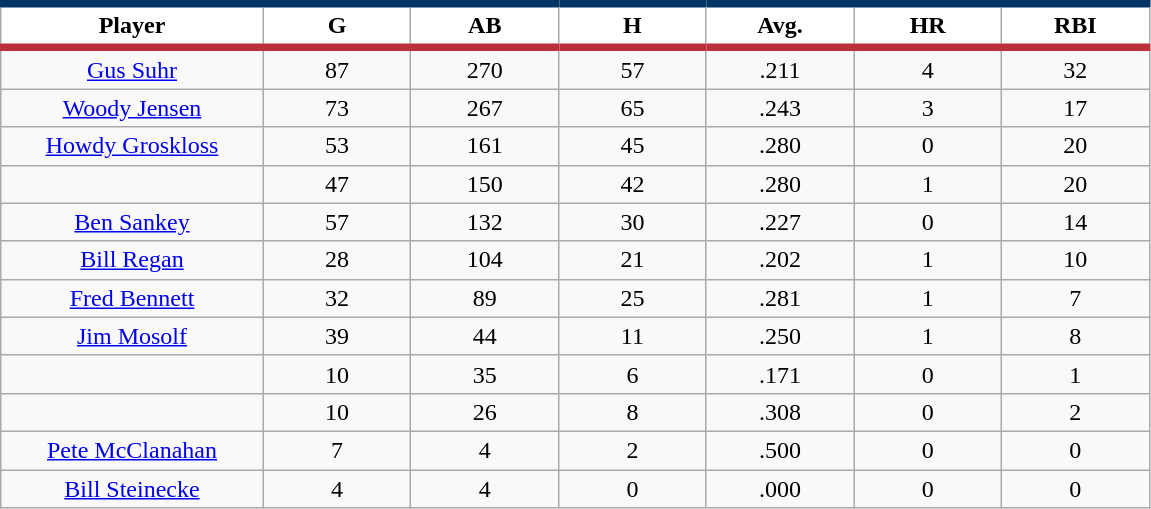<table class="wikitable sortable">
<tr>
<th style="background:#FFFFFF; border-top:#023465 5px solid; border-bottom:#ba313c 5px solid;" width="16%">Player</th>
<th style="background:#FFFFFF; border-top:#023465 5px solid; border-bottom:#ba313c 5px solid;" width="9%">G</th>
<th style="background:#FFFFFF; border-top:#023465 5px solid; border-bottom:#ba313c 5px solid;" width="9%">AB</th>
<th style="background:#FFFFFF; border-top:#023465 5px solid; border-bottom:#ba313c 5px solid;" width="9%">H</th>
<th style="background:#FFFFFF; border-top:#023465 5px solid; border-bottom:#ba313c 5px solid;" width="9%">Avg.</th>
<th style="background:#FFFFFF; border-top:#023465 5px solid; border-bottom:#ba313c 5px solid;" width="9%">HR</th>
<th style="background:#FFFFFF; border-top:#023465 5px solid; border-bottom:#ba313c 5px solid;" width="9%">RBI</th>
</tr>
<tr align="center">
<td><a href='#'>Gus Suhr</a></td>
<td>87</td>
<td>270</td>
<td>57</td>
<td>.211</td>
<td>4</td>
<td>32</td>
</tr>
<tr align="center">
<td><a href='#'>Woody Jensen</a></td>
<td>73</td>
<td>267</td>
<td>65</td>
<td>.243</td>
<td>3</td>
<td>17</td>
</tr>
<tr align="center">
<td><a href='#'>Howdy Groskloss</a></td>
<td>53</td>
<td>161</td>
<td>45</td>
<td>.280</td>
<td>0</td>
<td>20</td>
</tr>
<tr align="center">
<td></td>
<td>47</td>
<td>150</td>
<td>42</td>
<td>.280</td>
<td>1</td>
<td>20</td>
</tr>
<tr align="center">
<td><a href='#'>Ben Sankey</a></td>
<td>57</td>
<td>132</td>
<td>30</td>
<td>.227</td>
<td>0</td>
<td>14</td>
</tr>
<tr align="center">
<td><a href='#'>Bill Regan</a></td>
<td>28</td>
<td>104</td>
<td>21</td>
<td>.202</td>
<td>1</td>
<td>10</td>
</tr>
<tr align="center">
<td><a href='#'>Fred Bennett</a></td>
<td>32</td>
<td>89</td>
<td>25</td>
<td>.281</td>
<td>1</td>
<td>7</td>
</tr>
<tr align="center">
<td><a href='#'>Jim Mosolf</a></td>
<td>39</td>
<td>44</td>
<td>11</td>
<td>.250</td>
<td>1</td>
<td>8</td>
</tr>
<tr align="center">
<td></td>
<td>10</td>
<td>35</td>
<td>6</td>
<td>.171</td>
<td>0</td>
<td>1</td>
</tr>
<tr align="center">
<td></td>
<td>10</td>
<td>26</td>
<td>8</td>
<td>.308</td>
<td>0</td>
<td>2</td>
</tr>
<tr align="center">
<td><a href='#'>Pete McClanahan</a></td>
<td>7</td>
<td>4</td>
<td>2</td>
<td>.500</td>
<td>0</td>
<td>0</td>
</tr>
<tr align="center">
<td><a href='#'>Bill Steinecke</a></td>
<td>4</td>
<td>4</td>
<td>0</td>
<td>.000</td>
<td>0</td>
<td>0</td>
</tr>
</table>
